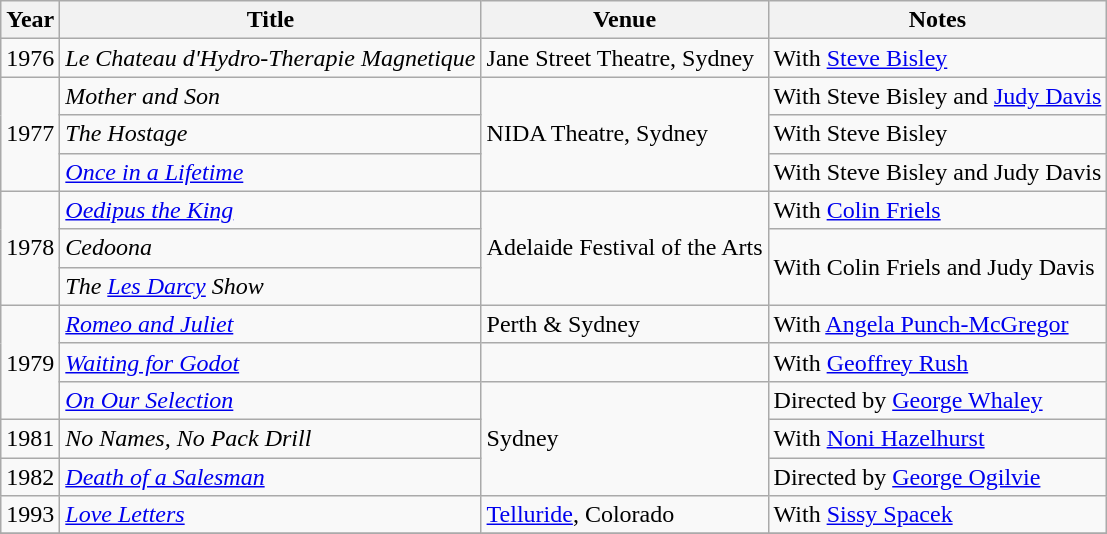<table class="wikitable sortable">
<tr>
<th scope="col">Year</th>
<th scope="col">Title</th>
<th scope="col">Venue</th>
<th scope="col">Notes</th>
</tr>
<tr>
<td>1976</td>
<td><em>Le Chateau d'Hydro-Therapie Magnetique</em></td>
<td>Jane Street Theatre, Sydney</td>
<td>With <a href='#'>Steve Bisley</a></td>
</tr>
<tr>
<td rowspan="3">1977</td>
<td><em>Mother and Son</em></td>
<td rowspan=3>NIDA Theatre, Sydney</td>
<td>With Steve Bisley and <a href='#'>Judy Davis</a></td>
</tr>
<tr>
<td><em>The Hostage</em></td>
<td>With Steve Bisley</td>
</tr>
<tr>
<td><em><a href='#'>Once in a Lifetime</a></em></td>
<td>With Steve Bisley and Judy Davis</td>
</tr>
<tr>
<td rowspan="3">1978</td>
<td><em><a href='#'>Oedipus the King</a></em></td>
<td rowspan=3>Adelaide Festival of the Arts</td>
<td>With <a href='#'>Colin Friels</a></td>
</tr>
<tr>
<td><em>Cedoona</em></td>
<td rowspan=2>With Colin Friels and Judy Davis</td>
</tr>
<tr>
<td><em>The <a href='#'>Les Darcy</a> Show</em></td>
</tr>
<tr>
<td rowspan="3">1979</td>
<td><em><a href='#'>Romeo and Juliet</a></em></td>
<td>Perth & Sydney</td>
<td>With <a href='#'>Angela Punch-McGregor</a></td>
</tr>
<tr>
<td><em><a href='#'>Waiting for Godot</a></em></td>
<td></td>
<td>With <a href='#'>Geoffrey Rush</a></td>
</tr>
<tr>
<td><em><a href='#'>On Our Selection</a></em></td>
<td rowspan=3>Sydney</td>
<td>Directed by <a href='#'>George Whaley</a></td>
</tr>
<tr>
<td>1981</td>
<td><em>No Names, No Pack Drill</em></td>
<td>With <a href='#'>Noni Hazelhurst</a></td>
</tr>
<tr>
<td>1982</td>
<td><em><a href='#'>Death of a Salesman</a></em></td>
<td>Directed by <a href='#'>George Ogilvie</a></td>
</tr>
<tr>
<td>1993</td>
<td><em><a href='#'>Love Letters</a></em></td>
<td><a href='#'>Telluride</a>, Colorado</td>
<td>With <a href='#'>Sissy Spacek</a></td>
</tr>
<tr>
</tr>
</table>
